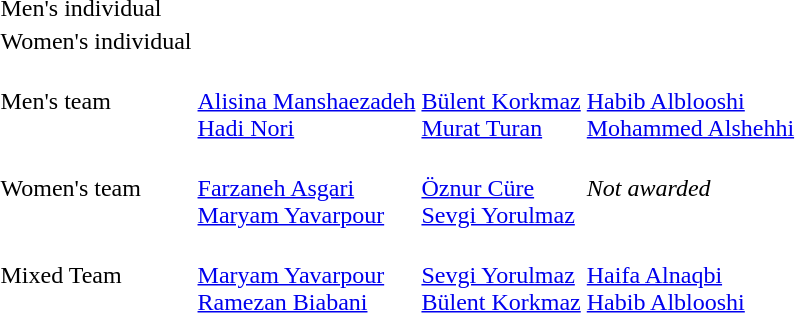<table>
<tr>
<td>Men's individual</td>
<td></td>
<td></td>
<td></td>
</tr>
<tr>
<td>Women's individual</td>
<td></td>
<td></td>
<td></td>
</tr>
<tr>
<td>Men's team</td>
<td><br><a href='#'>Alisina Manshaezadeh</a><br><a href='#'>Hadi Nori</a></td>
<td><br><a href='#'>Bülent Korkmaz</a><br><a href='#'>Murat Turan</a></td>
<td><br><a href='#'>Habib Alblooshi</a><br><a href='#'>Mohammed Alshehhi</a></td>
</tr>
<tr>
<td>Women's team</td>
<td><br><a href='#'>Farzaneh Asgari</a><br><a href='#'>Maryam Yavarpour</a></td>
<td><br><a href='#'>Öznur Cüre</a><br><a href='#'>Sevgi Yorulmaz</a></td>
<td><em>Not awarded</em></td>
</tr>
<tr>
<td>Mixed Team</td>
<td><br><a href='#'>Maryam Yavarpour</a><br><a href='#'>Ramezan Biabani</a></td>
<td><br><a href='#'>Sevgi Yorulmaz</a><br><a href='#'>Bülent Korkmaz</a></td>
<td><br><a href='#'>Haifa Alnaqbi</a><br><a href='#'>Habib Alblooshi</a></td>
</tr>
</table>
